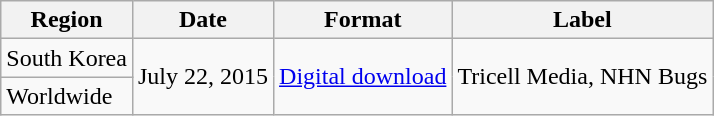<table class="wikitable">
<tr>
<th>Region</th>
<th>Date</th>
<th>Format</th>
<th>Label</th>
</tr>
<tr>
<td>South Korea</td>
<td rowspan="2">July 22, 2015</td>
<td rowspan="2"><a href='#'>Digital download</a></td>
<td rowspan="2">Tricell Media, NHN Bugs</td>
</tr>
<tr>
<td>Worldwide</td>
</tr>
</table>
